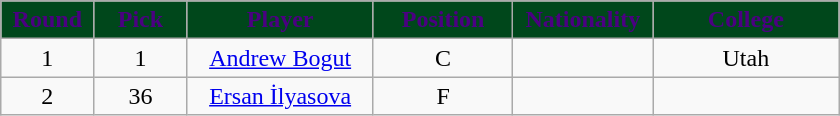<table class="wikitable sortable sortable">
<tr>
<th style="background:#00471B; color:#4B0082" width="10%">Round</th>
<th style="background:#00471B; color:#4B0082" width="10%">Pick</th>
<th style="background:#00471B; color:#4B0082" width="20%">Player</th>
<th style="background:#00471B; color:#4B0082" width="15%">Position</th>
<th style="background:#00471B; color:#4B0082" width="15%">Nationality</th>
<th style="background:#00471B; color:#4B0082" width="20%">College</th>
</tr>
<tr style="text-align: center">
<td>1</td>
<td>1</td>
<td><a href='#'>Andrew Bogut</a></td>
<td>C</td>
<td></td>
<td>Utah</td>
</tr>
<tr style="text-align: center">
<td>2</td>
<td>36</td>
<td><a href='#'>Ersan İlyasova</a></td>
<td>F</td>
<td></td>
<td></td>
</tr>
</table>
